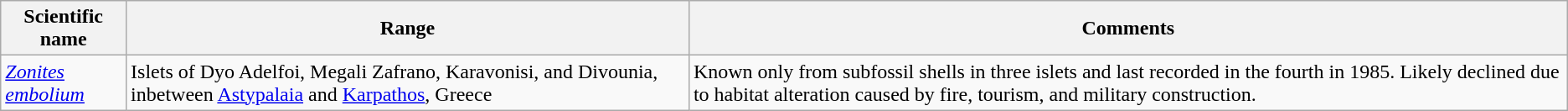<table class="wikitable">
<tr>
<th>Scientific name</th>
<th>Range</th>
<th class="unsortable">Comments</th>
</tr>
<tr>
<td><em><a href='#'>Zonites embolium</a></em></td>
<td>Islets of Dyo Adelfoi, Megali Zafrano, Karavonisi, and Divounia, inbetween <a href='#'>Astypalaia</a> and <a href='#'>Karpathos</a>, Greece</td>
<td>Known only from subfossil shells in three islets and last recorded in the fourth in 1985. Likely declined due to habitat alteration caused by fire, tourism, and military construction.</td>
</tr>
</table>
